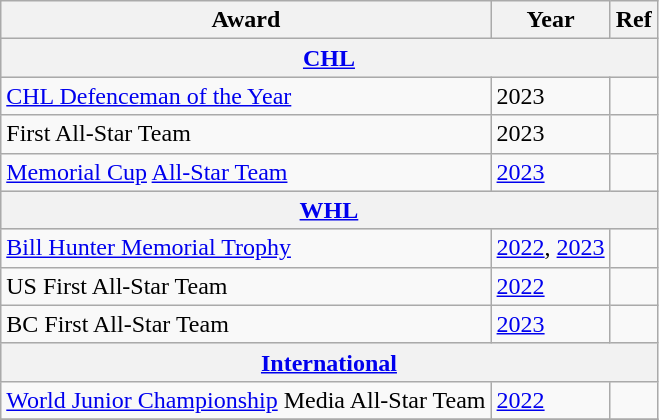<table class="wikitable">
<tr>
<th>Award</th>
<th>Year</th>
<th>Ref</th>
</tr>
<tr ALIGN="center" bgcolor="#e0e0e0">
<th colspan="4"><a href='#'>CHL</a></th>
</tr>
<tr>
<td><a href='#'>CHL Defenceman of the Year</a></td>
<td>2023</td>
<td></td>
</tr>
<tr>
<td>First All-Star Team</td>
<td>2023</td>
<td></td>
</tr>
<tr>
<td><a href='#'>Memorial Cup</a> <a href='#'>All-Star Team</a></td>
<td><a href='#'>2023</a></td>
<td></td>
</tr>
<tr ALIGN="center" bgcolor="#e0e0e0">
<th colspan="4"><a href='#'>WHL</a></th>
</tr>
<tr>
<td><a href='#'>Bill Hunter Memorial Trophy</a></td>
<td><a href='#'>2022</a>, <a href='#'>2023</a></td>
<td></td>
</tr>
<tr>
<td>US First All-Star Team</td>
<td><a href='#'>2022</a></td>
<td></td>
</tr>
<tr>
<td>BC First All-Star Team</td>
<td><a href='#'>2023</a></td>
<td></td>
</tr>
<tr ALIGN="center" bgcolor="#e0e0e0">
<th colspan="4"><a href='#'>International</a></th>
</tr>
<tr>
<td><a href='#'>World Junior Championship</a> Media All-Star Team</td>
<td><a href='#'>2022</a></td>
<td></td>
</tr>
<tr>
</tr>
</table>
